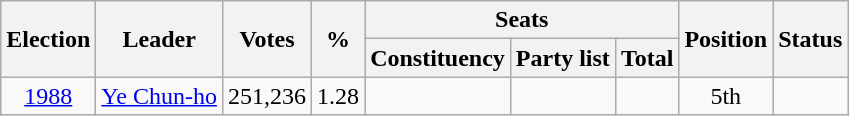<table class="wikitable" style="text-align:center">
<tr>
<th rowspan="2">Election</th>
<th rowspan="2">Leader</th>
<th rowspan="2">Votes</th>
<th rowspan="2">%</th>
<th colspan="3">Seats</th>
<th rowspan="2">Position</th>
<th rowspan="2">Status</th>
</tr>
<tr>
<th>Constituency</th>
<th>Party list</th>
<th>Total</th>
</tr>
<tr>
<td><a href='#'>1988</a></td>
<td><a href='#'>Ye Chun-ho</a></td>
<td>251,236</td>
<td>1.28</td>
<td></td>
<td></td>
<td></td>
<td>5th</td>
<td></td>
</tr>
</table>
